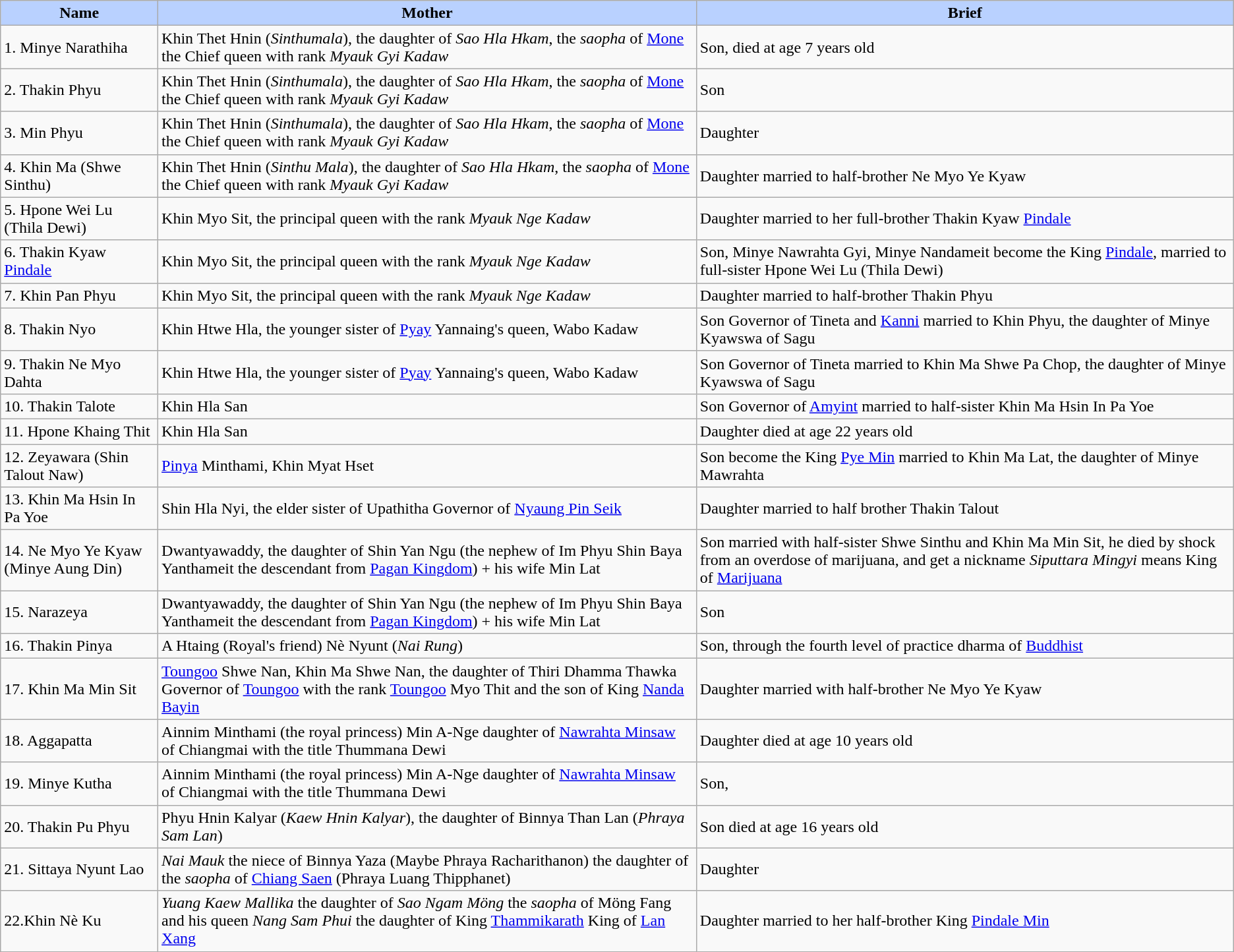<table class="wikitable">
<tr>
<th style="background-color:#B9D1FF">Name</th>
<th style="background-color:#B9D1FF">Mother</th>
<th style="background-color:#B9D1FF">Brief</th>
</tr>
<tr>
<td>1. Minye Narathiha</td>
<td>Khin Thet Hnin (<em>Sinthumala</em>), the daughter of <em>Sao Hla Hkam</em>, the <em>saopha</em> of <a href='#'>Mone</a> the Chief queen with rank <em>Myauk Gyi Kadaw</em></td>
<td>Son, died at age 7 years old</td>
</tr>
<tr>
<td>2. Thakin Phyu</td>
<td>Khin Thet Hnin (<em>Sinthumala</em>), the daughter of <em>Sao Hla Hkam</em>, the <em>saopha</em> of <a href='#'>Mone</a> the Chief queen with rank <em>Myauk Gyi Kadaw</em></td>
<td>Son</td>
</tr>
<tr>
<td>3. Min Phyu</td>
<td>Khin Thet Hnin (<em>Sinthumala</em>), the daughter of <em>Sao Hla Hkam</em>, the <em>saopha</em> of <a href='#'>Mone</a> the Chief queen with rank <em>Myauk Gyi Kadaw</em></td>
<td>Daughter</td>
</tr>
<tr>
<td>4. Khin Ma (Shwe Sinthu)</td>
<td>Khin Thet Hnin (<em>Sinthu Mala</em>), the daughter of <em>Sao Hla Hkam</em>, the <em>saopha</em> of <a href='#'>Mone</a> the Chief queen with rank <em>Myauk Gyi Kadaw</em></td>
<td>Daughter married to half-brother Ne Myo Ye Kyaw</td>
</tr>
<tr>
<td>5. Hpone Wei Lu (Thila Dewi)</td>
<td>Khin Myo Sit, the principal queen with the rank <em>Myauk Nge Kadaw</em></td>
<td>Daughter married to her full-brother Thakin Kyaw <a href='#'>Pindale</a></td>
</tr>
<tr>
<td>6. Thakin Kyaw <a href='#'>Pindale</a></td>
<td>Khin Myo Sit, the principal queen with the rank <em>Myauk Nge Kadaw</em></td>
<td>Son, Minye Nawrahta Gyi, Minye Nandameit become the King <a href='#'>Pindale</a>, married to full-sister Hpone Wei Lu (Thila Dewi)</td>
</tr>
<tr>
<td>7. Khin Pan Phyu</td>
<td>Khin Myo Sit, the principal queen with the rank <em>Myauk Nge Kadaw</em></td>
<td>Daughter married to half-brother Thakin Phyu</td>
</tr>
<tr>
<td>8. Thakin Nyo</td>
<td>Khin Htwe Hla, the younger sister of <a href='#'>Pyay</a> Yannaing's queen, Wabo Kadaw</td>
<td>Son Governor of Tineta and <a href='#'>Kanni</a> married to Khin Phyu, the daughter of Minye Kyawswa of Sagu</td>
</tr>
<tr>
<td>9. Thakin Ne Myo Dahta</td>
<td>Khin Htwe Hla, the younger sister of <a href='#'>Pyay</a> Yannaing's queen, Wabo Kadaw</td>
<td>Son Governor of Tineta married to Khin Ma Shwe Pa Chop, the daughter of Minye Kyawswa of Sagu</td>
</tr>
<tr>
<td>10. Thakin Talote</td>
<td>Khin Hla San</td>
<td>Son Governor of <a href='#'>Amyint</a> married to half-sister Khin Ma Hsin In Pa Yoe</td>
</tr>
<tr>
<td>11. Hpone Khaing Thit</td>
<td>Khin Hla San</td>
<td>Daughter died at age 22 years old</td>
</tr>
<tr>
<td>12. Zeyawara (Shin Talout Naw)</td>
<td><a href='#'>Pinya</a> Minthami, Khin Myat Hset</td>
<td>Son become the King <a href='#'>Pye Min</a> married to Khin Ma Lat, the daughter of Minye Mawrahta</td>
</tr>
<tr>
<td>13. Khin Ma Hsin In Pa Yoe</td>
<td>Shin Hla Nyi, the elder sister of Upathitha Governor of <a href='#'>Nyaung Pin Seik</a></td>
<td>Daughter married to half brother Thakin Talout</td>
</tr>
<tr>
<td>14. Ne Myo Ye Kyaw (Minye Aung Din)</td>
<td>Dwantyawaddy, the daughter of Shin Yan Ngu (the nephew of Im Phyu Shin Baya Yanthameit the descendant from <a href='#'>Pagan Kingdom</a>) + his wife Min Lat</td>
<td>Son married with half-sister Shwe Sinthu and Khin Ma Min Sit, he died by shock from an overdose of marijuana, and get a nickname <em>Siputtara Mingyi</em> means King of <a href='#'>Marijuana</a></td>
</tr>
<tr>
<td>15. Narazeya</td>
<td>Dwantyawaddy, the daughter of Shin Yan Ngu (the nephew of Im Phyu Shin Baya Yanthameit the descendant from <a href='#'>Pagan Kingdom</a>) + his wife Min Lat</td>
<td>Son</td>
</tr>
<tr>
<td>16. Thakin Pinya</td>
<td>A Htaing (Royal's friend) Nè Nyunt (<em>Nai Rung</em>)</td>
<td>Son, through the fourth level of practice dharma of <a href='#'>Buddhist</a></td>
</tr>
<tr>
<td>17. Khin Ma Min Sit</td>
<td><a href='#'>Toungoo</a> Shwe Nan, Khin Ma Shwe Nan, the daughter of Thiri Dhamma Thawka Governor of <a href='#'>Toungoo</a> with the rank <a href='#'>Toungoo</a> Myo Thit and the son of King <a href='#'>Nanda Bayin</a></td>
<td>Daughter married with half-brother Ne Myo Ye Kyaw</td>
</tr>
<tr>
<td>18. Aggapatta</td>
<td>Ainnim Minthami (the royal princess) Min A-Nge daughter of <a href='#'>Nawrahta Minsaw</a> of Chiangmai with the title Thummana Dewi</td>
<td>Daughter died at age 10 years old</td>
</tr>
<tr>
<td>19. Minye Kutha</td>
<td>Ainnim Minthami (the royal princess) Min A-Nge daughter of <a href='#'>Nawrahta Minsaw</a> of Chiangmai with the title Thummana Dewi</td>
<td>Son,</td>
</tr>
<tr>
<td>20. Thakin Pu Phyu</td>
<td>Phyu Hnin Kalyar (<em>Kaew Hnin Kalyar</em>), the daughter of Binnya Than Lan (<em>Phraya Sam Lan</em>)</td>
<td>Son died at age 16 years old</td>
</tr>
<tr>
<td>21. Sittaya Nyunt Lao</td>
<td><em>Nai Mauk</em> the niece of Binnya Yaza (Maybe Phraya Racharithanon) the daughter of the <em>saopha</em> of <a href='#'>Chiang Saen</a> (Phraya Luang Thipphanet)</td>
<td>Daughter</td>
</tr>
<tr>
<td>22.Khin Nè Ku</td>
<td><em>Yuang Kaew Mallika</em> the daughter of <em>Sao Ngam Möng</em> the <em>saopha</em> of Möng Fang and his queen <em>Nang Sam Phui</em> the daughter of King <a href='#'>Thammikarath</a> King of <a href='#'>Lan Xang</a></td>
<td>Daughter married to her half-brother King <a href='#'>Pindale Min</a></td>
</tr>
</table>
